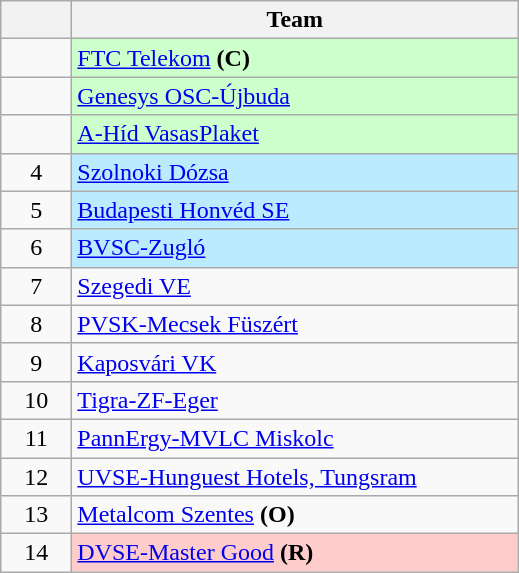<table class="wikitable" style="text-align: center;">
<tr>
<th width=40></th>
<th width=290>Team</th>
</tr>
<tr>
<td></td>
<td align=left bgcolor=#CCFFCC><a href='#'>FTC Telekom</a> <strong>(C)</strong></td>
</tr>
<tr>
<td></td>
<td align=left bgcolor=#CCFFCC><a href='#'>Genesys OSC-Újbuda</a></td>
</tr>
<tr>
<td></td>
<td align=left bgcolor=#CCFFCC><a href='#'>A-Híd VasasPlaket</a></td>
</tr>
<tr>
<td>4</td>
<td align=left bgcolor=#BBEBFF><a href='#'>Szolnoki Dózsa</a></td>
</tr>
<tr>
<td>5</td>
<td align=left bgcolor=#BBEBFF><a href='#'>Budapesti Honvéd SE</a></td>
</tr>
<tr>
<td>6</td>
<td align=left bgcolor=#BBEBFF><a href='#'>BVSC-Zugló</a></td>
</tr>
<tr>
<td>7</td>
<td align=left><a href='#'>Szegedi VE</a></td>
</tr>
<tr>
<td>8</td>
<td align=left><a href='#'>PVSK-Mecsek Füszért</a></td>
</tr>
<tr>
<td>9</td>
<td align=left><a href='#'>Kaposvári VK</a></td>
</tr>
<tr>
<td>10</td>
<td align=left><a href='#'>Tigra-ZF-Eger</a></td>
</tr>
<tr>
<td>11</td>
<td align=left><a href='#'>PannErgy-MVLC Miskolc</a></td>
</tr>
<tr>
<td>12</td>
<td align=left><a href='#'>UVSE-Hunguest Hotels, Tungsram</a></td>
</tr>
<tr>
<td>13</td>
<td align=left><a href='#'>Metalcom Szentes</a> <strong>(O)</strong></td>
</tr>
<tr>
<td>14</td>
<td align=left bgcolor=#FFCCCC><a href='#'>DVSE-Master Good</a> <strong>(R)</strong></td>
</tr>
</table>
